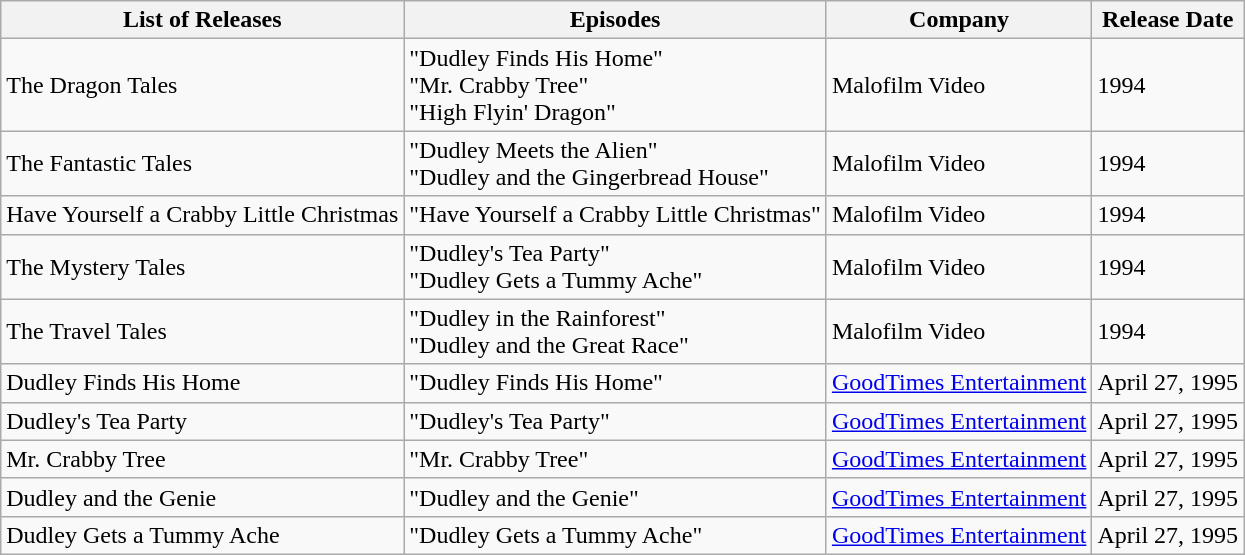<table class="wikitable">
<tr>
<th>List of Releases</th>
<th>Episodes</th>
<th>Company</th>
<th>Release Date</th>
</tr>
<tr>
<td>The Dragon Tales</td>
<td>"Dudley Finds His Home"<br>"Mr. Crabby Tree"<br>"High Flyin' Dragon"</td>
<td>Malofilm Video</td>
<td>1994</td>
</tr>
<tr>
<td>The Fantastic Tales</td>
<td>"Dudley Meets the Alien"<br>"Dudley and the Gingerbread House"</td>
<td>Malofilm Video</td>
<td>1994</td>
</tr>
<tr>
<td>Have Yourself a Crabby Little Christmas</td>
<td>"Have Yourself a Crabby Little Christmas"</td>
<td>Malofilm Video</td>
<td>1994</td>
</tr>
<tr>
<td>The Mystery Tales</td>
<td>"Dudley's Tea Party"<br>"Dudley Gets a Tummy Ache"<br></td>
<td>Malofilm Video</td>
<td>1994</td>
</tr>
<tr>
<td>The Travel Tales</td>
<td>"Dudley in the Rainforest"<br>"Dudley and the Great Race"</td>
<td>Malofilm Video</td>
<td>1994</td>
</tr>
<tr>
<td>Dudley Finds His Home</td>
<td>"Dudley Finds His Home"</td>
<td><a href='#'>GoodTimes Entertainment</a></td>
<td>April 27, 1995</td>
</tr>
<tr>
<td>Dudley's Tea Party</td>
<td>"Dudley's Tea Party"</td>
<td><a href='#'>GoodTimes Entertainment</a></td>
<td>April 27, 1995</td>
</tr>
<tr>
<td>Mr. Crabby Tree</td>
<td>"Mr. Crabby Tree"</td>
<td><a href='#'>GoodTimes Entertainment</a></td>
<td>April 27, 1995</td>
</tr>
<tr>
<td>Dudley and the Genie</td>
<td>"Dudley and the Genie"</td>
<td><a href='#'>GoodTimes Entertainment</a></td>
<td>April 27, 1995</td>
</tr>
<tr>
<td>Dudley Gets a Tummy Ache</td>
<td>"Dudley Gets a Tummy Ache"</td>
<td><a href='#'>GoodTimes Entertainment</a></td>
<td>April 27, 1995</td>
</tr>
</table>
